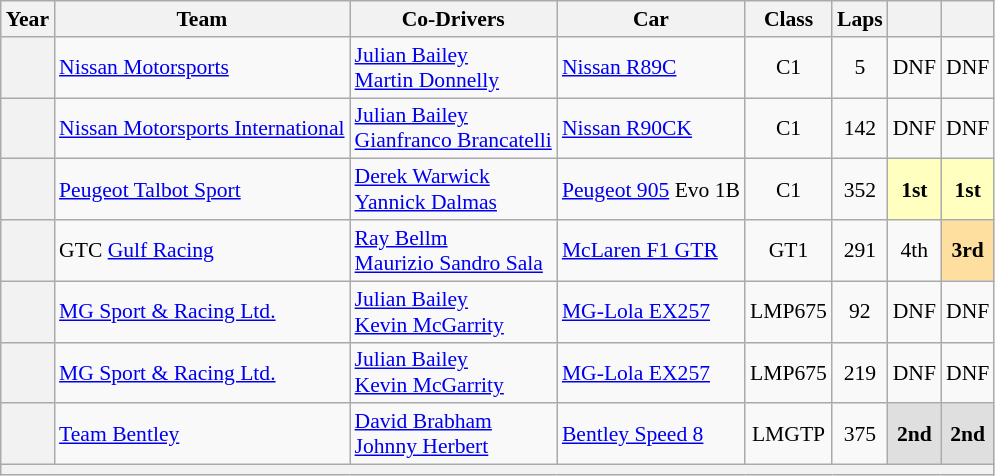<table class="wikitable" style="text-align:center; font-size:90%">
<tr>
<th>Year</th>
<th>Team</th>
<th>Co-Drivers</th>
<th>Car</th>
<th>Class</th>
<th>Laps</th>
<th></th>
<th></th>
</tr>
<tr>
<th></th>
<td align="left"> <a href='#'>Nissan Motorsports</a></td>
<td align="left"> <a href='#'>Julian Bailey</a><br> <a href='#'>Martin Donnelly</a></td>
<td align="left"><a href='#'>Nissan R89C</a></td>
<td>C1</td>
<td>5</td>
<td>DNF</td>
<td>DNF</td>
</tr>
<tr>
<th></th>
<td align="left" nowrap> <a href='#'>Nissan Motorsports International</a></td>
<td align="left" nowrap> <a href='#'>Julian Bailey</a><br> <a href='#'>Gianfranco Brancatelli</a></td>
<td align="left"><a href='#'>Nissan R90CK</a></td>
<td>C1</td>
<td>142</td>
<td>DNF</td>
<td>DNF</td>
</tr>
<tr>
<th></th>
<td align="left"> <a href='#'>Peugeot Talbot Sport</a></td>
<td align="left"> <a href='#'>Derek Warwick</a><br> <a href='#'>Yannick Dalmas</a></td>
<td align="left" nowrap><a href='#'>Peugeot 905</a> Evo 1B</td>
<td>C1</td>
<td>352</td>
<td style="background:#ffffbf;"><strong>1st</strong></td>
<td style="background:#ffffbf;"><strong>1st</strong></td>
</tr>
<tr>
<th></th>
<td align="left"> GTC <a href='#'>Gulf Racing</a></td>
<td align="left"> <a href='#'>Ray Bellm</a><br> <a href='#'>Maurizio Sandro Sala</a></td>
<td align="left"><a href='#'>McLaren F1 GTR</a></td>
<td>GT1</td>
<td>291</td>
<td>4th</td>
<td style="background:#ffdf9f;"><strong>3rd</strong></td>
</tr>
<tr>
<th></th>
<td align="left"> <a href='#'>MG Sport & Racing Ltd.</a></td>
<td align="left"> <a href='#'>Julian Bailey</a><br> <a href='#'>Kevin McGarrity</a></td>
<td align="left"><a href='#'>MG-Lola EX257</a></td>
<td>LMP675</td>
<td>92</td>
<td>DNF</td>
<td>DNF</td>
</tr>
<tr>
<th></th>
<td align="left"> <a href='#'>MG Sport & Racing Ltd.</a></td>
<td align="left"> <a href='#'>Julian Bailey</a><br> <a href='#'>Kevin McGarrity</a></td>
<td align="left"><a href='#'>MG-Lola EX257</a></td>
<td>LMP675</td>
<td>219</td>
<td>DNF</td>
<td>DNF</td>
</tr>
<tr>
<th></th>
<td align="left"> <a href='#'>Team Bentley</a></td>
<td align="left"> <a href='#'>David Brabham</a><br> <a href='#'>Johnny Herbert</a></td>
<td align="left"><a href='#'>Bentley Speed 8</a></td>
<td>LMGTP</td>
<td>375</td>
<td style="background:#dfdfdf;"><strong>2nd</strong></td>
<td style="background:#dfdfdf;"><strong>2nd</strong></td>
</tr>
<tr>
<th colspan="8"></th>
</tr>
</table>
